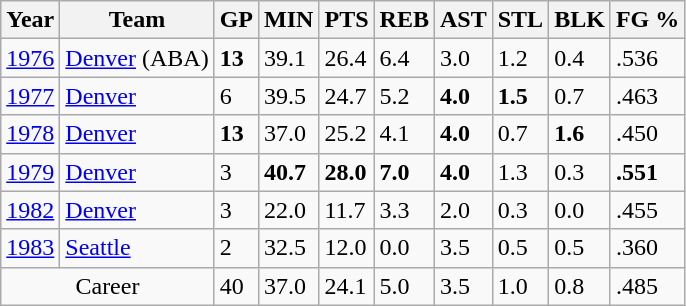<table class="wikitable sortable">
<tr>
<th>Year</th>
<th>Team</th>
<th>GP</th>
<th>MIN</th>
<th>PTS</th>
<th>REB</th>
<th>AST</th>
<th>STL</th>
<th>BLK</th>
<th>FG %</th>
</tr>
<tr>
<td><a href='#'>1976</a></td>
<td><a href='#'>Denver</a> (ABA)</td>
<td><strong>13</strong></td>
<td>39.1</td>
<td>26.4</td>
<td>6.4</td>
<td>3.0</td>
<td>1.2</td>
<td>0.4</td>
<td>.536</td>
</tr>
<tr>
<td><a href='#'>1977</a></td>
<td><a href='#'>Denver</a></td>
<td>6</td>
<td>39.5</td>
<td>24.7</td>
<td>5.2</td>
<td><strong>4.0</strong></td>
<td><strong>1.5</strong></td>
<td>0.7</td>
<td>.463</td>
</tr>
<tr>
<td><a href='#'>1978</a></td>
<td><a href='#'>Denver</a></td>
<td><strong>13</strong></td>
<td>37.0</td>
<td>25.2</td>
<td>4.1</td>
<td><strong>4.0</strong></td>
<td>0.7</td>
<td><strong>1.6</strong></td>
<td>.450</td>
</tr>
<tr>
<td><a href='#'>1979</a></td>
<td><a href='#'>Denver</a></td>
<td>3</td>
<td><strong>40.7</strong></td>
<td><strong>28.0</strong></td>
<td><strong>7.0</strong></td>
<td><strong>4.0</strong></td>
<td>1.3</td>
<td>0.3</td>
<td><strong>.551</strong></td>
</tr>
<tr>
<td><a href='#'>1982</a></td>
<td><a href='#'>Denver</a></td>
<td>3</td>
<td>22.0</td>
<td>11.7</td>
<td>3.3</td>
<td>2.0</td>
<td>0.3</td>
<td>0.0</td>
<td>.455</td>
</tr>
<tr>
<td><a href='#'>1983</a></td>
<td><a href='#'>Seattle</a></td>
<td>2</td>
<td>32.5</td>
<td>12.0</td>
<td>0.0</td>
<td>3.5</td>
<td>0.5</td>
<td>0.5</td>
<td>.360</td>
</tr>
<tr class="sortbottom">
<td style="text-align:center;" colspan=2>Career</td>
<td>40</td>
<td>37.0</td>
<td>24.1</td>
<td>5.0</td>
<td>3.5</td>
<td>1.0</td>
<td>0.8</td>
<td>.485</td>
</tr>
</table>
